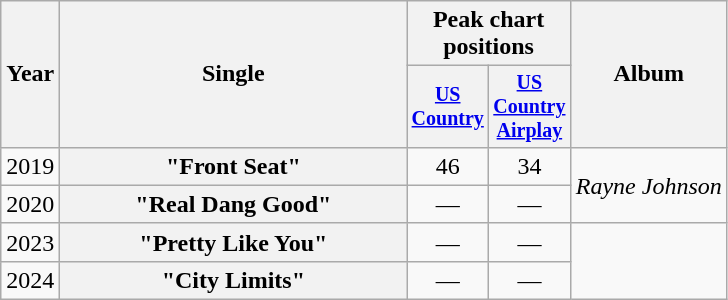<table class="wikitable plainrowheaders" style="text-align:center;">
<tr>
<th rowspan="2">Year</th>
<th rowspan="2" style="width:14em;">Single</th>
<th colspan="2">Peak chart<br>positions</th>
<th rowspan="2">Album</th>
</tr>
<tr style="font-size:smaller;">
<th Width="45"><a href='#'>US<br>Country</a><br> </th>
<th width="45"><a href='#'>US<br>Country<br>Airplay</a><br></th>
</tr>
<tr>
<td>2019</td>
<th scope="row">"Front Seat"</th>
<td>46</td>
<td>34</td>
<td rowspan="2"><em>Rayne Johnson</em></td>
</tr>
<tr>
<td>2020</td>
<th scope="row">"Real Dang Good"</th>
<td>—</td>
<td>—</td>
</tr>
<tr>
<td>2023</td>
<th scope="row">"Pretty Like You"</th>
<td>—</td>
<td>—</td>
</tr>
<tr>
<td>2024</td>
<th scope="row">"City Limits"</th>
<td>—</td>
<td>—</td>
</tr>
</table>
